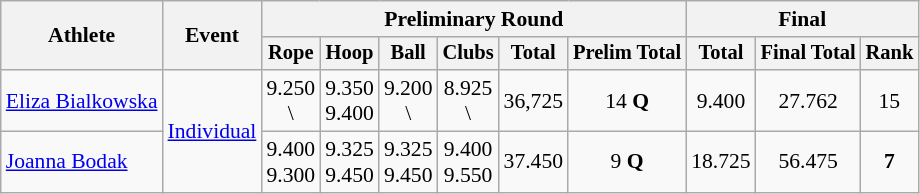<table class=wikitable style="font-size:90%">
<tr>
<th rowspan="2">Athlete</th>
<th rowspan="2">Event</th>
<th colspan=6>Preliminary Round</th>
<th colspan=3>Final</th>
</tr>
<tr style="font-size:95%">
<th>Rope</th>
<th>Hoop</th>
<th>Ball</th>
<th>Clubs</th>
<th>Total</th>
<th>Prelim Total</th>
<th>Total</th>
<th>Final Total</th>
<th>Rank</th>
</tr>
<tr align=center>
<td align=left><a href='#'>Eliza Bialkowska</a></td>
<td align=left rowspan=2><a href='#'>Individual</a></td>
<td>9.250<br>\</td>
<td>9.350<br>9.400</td>
<td>9.200<br>\</td>
<td>8.925<br>\</td>
<td>36,725</td>
<td>14 <strong>Q</strong></td>
<td>9.400</td>
<td>27.762</td>
<td>15</td>
</tr>
<tr align=center>
<td align=left><a href='#'>Joanna Bodak</a></td>
<td>9.400<br>9.300</td>
<td>9.325<br>9.450</td>
<td>9.325<br>9.450</td>
<td>9.400<br>9.550</td>
<td>37.450</td>
<td>9 <strong>Q</strong></td>
<td>18.725</td>
<td>56.475</td>
<td><strong>7</strong></td>
</tr>
</table>
